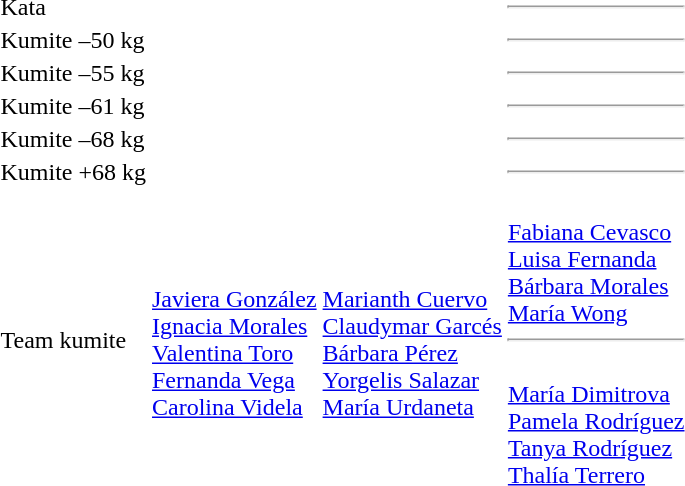<table>
<tr>
<td>Kata</td>
<td></td>
<td></td>
<td><hr></td>
</tr>
<tr>
<td>Kumite –50 kg</td>
<td></td>
<td></td>
<td><hr></td>
</tr>
<tr>
<td>Kumite –55 kg</td>
<td></td>
<td></td>
<td><hr></td>
</tr>
<tr>
<td>Kumite –61 kg</td>
<td></td>
<td></td>
<td><hr></td>
</tr>
<tr>
<td>Kumite –68 kg</td>
<td></td>
<td></td>
<td><hr></td>
</tr>
<tr>
<td>Kumite +68 kg</td>
<td></td>
<td></td>
<td><hr></td>
</tr>
<tr>
<td>Team kumite</td>
<td><br><a href='#'>Javiera González</a><br><a href='#'>Ignacia Morales</a><br><a href='#'>Valentina Toro</a><br><a href='#'>Fernanda Vega</a><br><a href='#'>Carolina Videla</a></td>
<td><br><a href='#'>Marianth Cuervo</a><br><a href='#'>Claudymar Garcés</a><br><a href='#'>Bárbara Pérez</a><br><a href='#'>Yorgelis Salazar</a><br><a href='#'>María Urdaneta</a></td>
<td><br><a href='#'>Fabiana Cevasco</a><br><a href='#'>Luisa Fernanda</a><br><a href='#'>Bárbara Morales</a><br><a href='#'>María Wong</a><hr><br><a href='#'>María Dimitrova</a><br><a href='#'>Pamela Rodríguez</a><br><a href='#'>Tanya Rodríguez</a><br><a href='#'>Thalía Terrero</a></td>
</tr>
</table>
